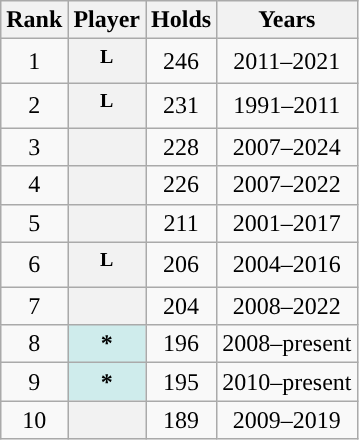<table class="wikitable sortable plainrowheaders" style="text-align:center">
<tr>
<th>Rank</th>
<th>Player</th>
<th>Holds</th>
<th>Years</th>
</tr>
<tr>
<td>1</td>
<th scope="row" style="text-align:center"><sup>L</sup></th>
<td>246</td>
<td>2011–2021</td>
</tr>
<tr>
<td>2</td>
<th scope="row" style="text-align:center"><sup>L</sup></th>
<td>231</td>
<td>1991–2011</td>
</tr>
<tr>
<td>3</td>
<th scope="row" style="text-align:center;"></th>
<td>228</td>
<td>2007–2024</td>
</tr>
<tr>
<td>4</td>
<th scope="row" style="text-align:center;"></th>
<td>226</td>
<td>2007–2022</td>
</tr>
<tr>
<td>5</td>
<th scope="row" style="text-align:center"></th>
<td>211</td>
<td>2001–2017</td>
</tr>
<tr>
<td>6</td>
<th scope="row" style="text-align:center"><sup>L</sup></th>
<td>206</td>
<td>2004–2016</td>
</tr>
<tr>
<td>7</td>
<th scope="row" style="text-align:center"></th>
<td>204</td>
<td>2008–2022</td>
</tr>
<tr>
<td>8</td>
<th scope="row" style="text-align:center; background:#cfecec;">*</th>
<td>196</td>
<td>2008–present</td>
</tr>
<tr>
<td>9</td>
<th scope="row" style="text-align:center; background:#cfecec;">*</th>
<td>195</td>
<td>2010–present</td>
</tr>
<tr>
<td>10</td>
<th scope="row" style="text-align:center "></th>
<td>189</td>
<td>2009–2019</td>
</tr>
</table>
